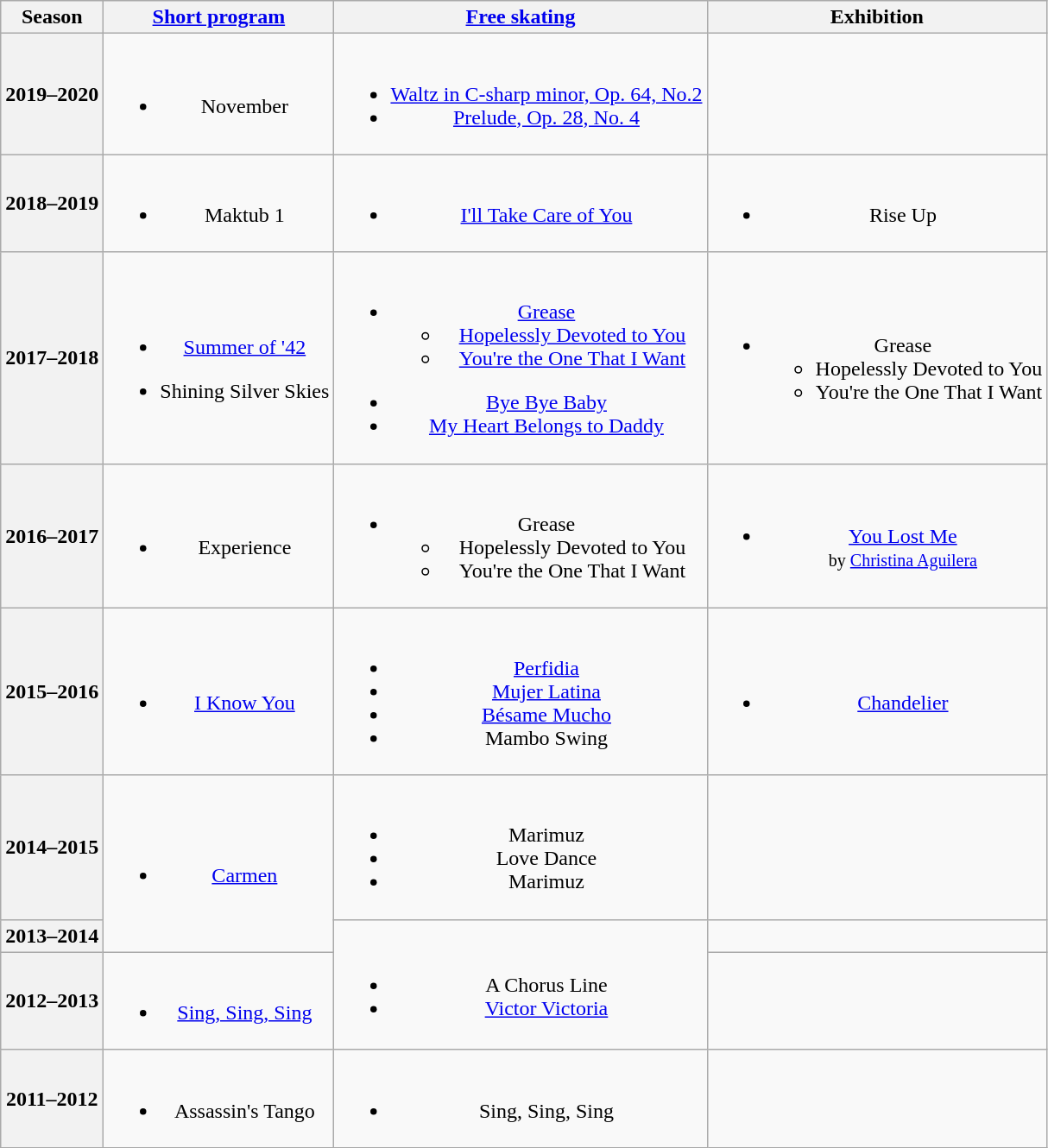<table class=wikitable style=text-align:center>
<tr>
<th>Season</th>
<th><a href='#'>Short program</a></th>
<th><a href='#'>Free skating</a></th>
<th>Exhibition</th>
</tr>
<tr>
<th>2019–2020</th>
<td><br><ul><li>November <br> </li></ul></td>
<td><br><ul><li><a href='#'>Waltz in C-sharp minor, Op. 64, No.2</a></li><li><a href='#'>Prelude, Op. 28, No. 4</a> <br> </li></ul></td>
<td></td>
</tr>
<tr>
<th>2018–2019 <br> </th>
<td><br><ul><li>Maktub 1 <br> </li></ul></td>
<td><br><ul><li><a href='#'>I'll Take Care of You</a> <br></li></ul></td>
<td><br><ul><li>Rise Up <br> </li></ul></td>
</tr>
<tr>
<th>2017–2018 <br> </th>
<td><br><ul><li><a href='#'>Summer of '42</a> <br></li></ul><ul><li>Shining Silver Skies <br></li></ul></td>
<td><br><ul><li><a href='#'>Grease</a><ul><li><a href='#'>Hopelessly Devoted to You</a></li><li><a href='#'>You're the One That I Want</a> <br></li></ul></li></ul><ul><li><a href='#'>Bye Bye Baby</a></li><li><a href='#'>My Heart Belongs to Daddy</a> <br></li></ul></td>
<td><br><ul><li>Grease<ul><li>Hopelessly Devoted to You</li><li>You're the One That I Want <br></li></ul></li></ul></td>
</tr>
<tr>
<th>2016–2017 <br> </th>
<td><br><ul><li>Experience <br></li></ul></td>
<td><br><ul><li>Grease<ul><li>Hopelessly Devoted to You</li><li>You're the One That I Want <br></li></ul></li></ul></td>
<td><br><ul><li><a href='#'>You Lost Me</a><br><small>by <a href='#'>Christina Aguilera</a></small></li></ul></td>
</tr>
<tr>
<th>2015–2016 <br> </th>
<td><br><ul><li><a href='#'>I Know You</a> <br></li></ul></td>
<td><br><ul><li><a href='#'>Perfidia</a> <br></li><li><a href='#'>Mujer Latina</a></li><li><a href='#'>Bésame Mucho</a></li><li>Mambo Swing <br></li></ul></td>
<td><br><ul><li><a href='#'>Chandelier</a> <br></li></ul></td>
</tr>
<tr>
<th>2014–2015 <br> </th>
<td rowspan=2><br><ul><li><a href='#'>Carmen</a> <br></li></ul></td>
<td><br><ul><li>Marimuz</li><li>Love Dance</li><li>Marimuz</li></ul></td>
<td></td>
</tr>
<tr>
<th>2013–2014 <br> </th>
<td rowspan=2><br><ul><li>A Chorus Line <br></li><li><a href='#'>Victor Victoria</a> <br></li></ul></td>
<td></td>
</tr>
<tr>
<th>2012–2013 <br> </th>
<td><br><ul><li><a href='#'>Sing, Sing, Sing</a> <br></li></ul></td>
<td></td>
</tr>
<tr>
<th>2011–2012 <br> </th>
<td><br><ul><li>Assassin's Tango <br></li></ul></td>
<td><br><ul><li>Sing, Sing, Sing <br></li></ul></td>
<td></td>
</tr>
</table>
